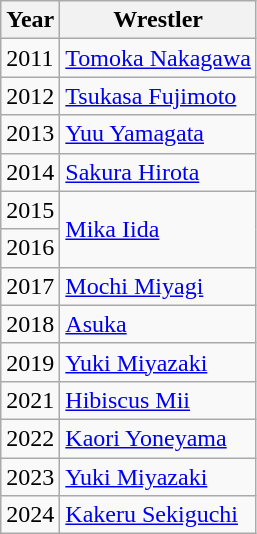<table class="wikitable">
<tr>
<th>Year</th>
<th>Wrestler</th>
</tr>
<tr>
<td>2011</td>
<td><a href='#'>Tomoka Nakagawa</a></td>
</tr>
<tr>
<td>2012</td>
<td><a href='#'>Tsukasa Fujimoto</a></td>
</tr>
<tr>
<td>2013</td>
<td><a href='#'>Yuu Yamagata</a></td>
</tr>
<tr>
<td>2014</td>
<td><a href='#'>Sakura Hirota</a></td>
</tr>
<tr>
<td>2015</td>
<td rowspan="2"><a href='#'>Mika Iida</a></td>
</tr>
<tr>
<td>2016</td>
</tr>
<tr>
<td>2017</td>
<td><a href='#'>Mochi Miyagi</a></td>
</tr>
<tr>
<td>2018</td>
<td><a href='#'>Asuka</a></td>
</tr>
<tr>
<td>2019</td>
<td><a href='#'>Yuki Miyazaki</a></td>
</tr>
<tr>
<td>2021</td>
<td><a href='#'>Hibiscus Mii</a></td>
</tr>
<tr>
<td>2022</td>
<td><a href='#'>Kaori Yoneyama</a></td>
</tr>
<tr>
<td>2023</td>
<td><a href='#'>Yuki Miyazaki</a></td>
</tr>
<tr>
<td>2024</td>
<td><a href='#'>Kakeru Sekiguchi</a></td>
</tr>
</table>
